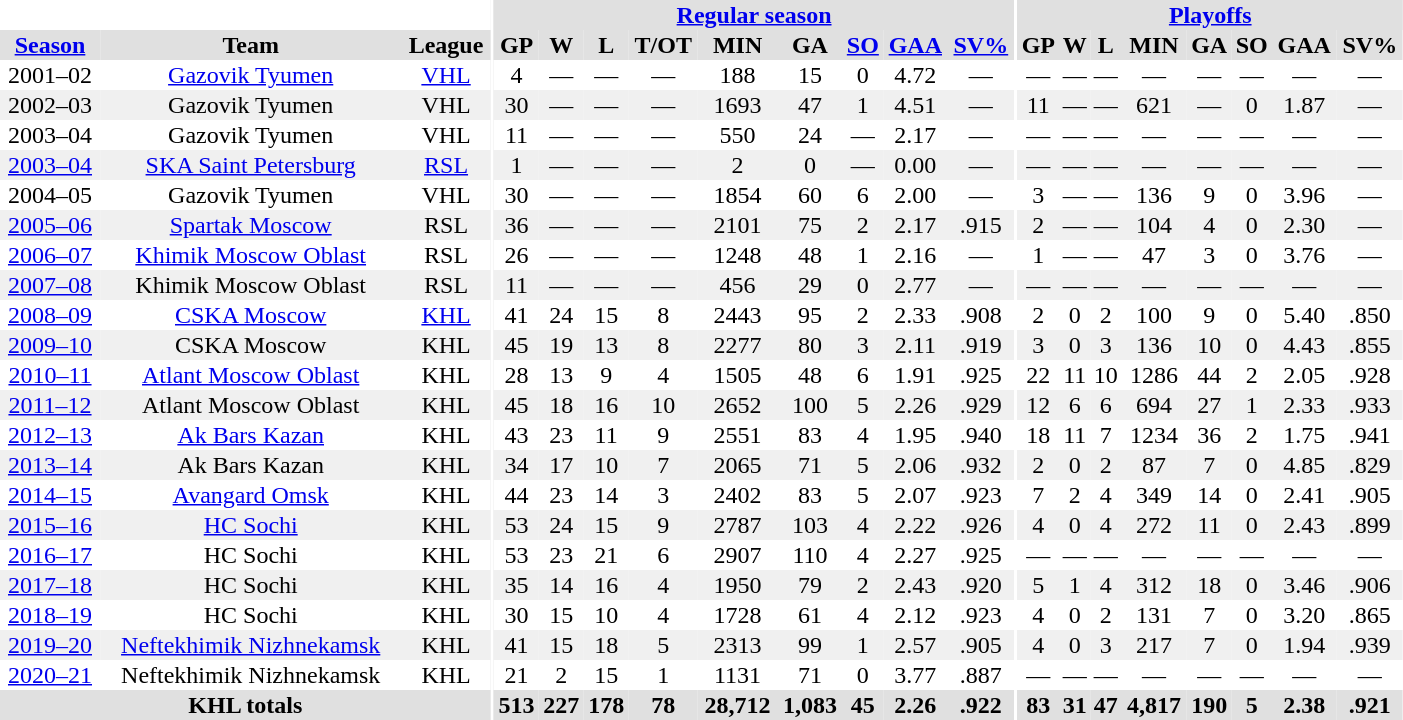<table border="0" cellpadding="1" cellspacing="0" style="text-align:center; width:74%">
<tr align="center" bgcolor="#e0e0e0">
<th align="center" colspan="3" bgcolor="#ffffff"></th>
<th rowspan="101" align="center" bgcolor="#ffffff"></th>
<th align="center" colspan="9" bgcolor="#e0e0e0"><a href='#'>Regular season</a></th>
<th rowspan="101" align="center" bgcolor="#ffffff"></th>
<th align="center" colspan="8" bgcolor="#e0e0e0"><a href='#'>Playoffs</a></th>
</tr>
<tr align="center" bgcolor="#e0e0e0">
<th><a href='#'>Season</a></th>
<th>Team</th>
<th>League</th>
<th>GP</th>
<th>W</th>
<th>L</th>
<th>T/OT</th>
<th>MIN</th>
<th>GA</th>
<th><a href='#'>SO</a></th>
<th><a href='#'>GAA</a></th>
<th><a href='#'>SV%</a></th>
<th>GP</th>
<th>W</th>
<th>L</th>
<th>MIN</th>
<th>GA</th>
<th>SO</th>
<th>GAA</th>
<th>SV%</th>
</tr>
<tr align="center">
<td>2001–02</td>
<td><a href='#'>Gazovik Tyumen</a></td>
<td><a href='#'>VHL</a></td>
<td>4</td>
<td>—</td>
<td>—</td>
<td>—</td>
<td>188</td>
<td>15</td>
<td>0</td>
<td>4.72</td>
<td>—</td>
<td>—</td>
<td>—</td>
<td>—</td>
<td>—</td>
<td>—</td>
<td>—</td>
<td>—</td>
<td>—</td>
</tr>
<tr align="center" bgcolor="#f0f0f0">
<td>2002–03</td>
<td>Gazovik Tyumen</td>
<td>VHL</td>
<td>30</td>
<td>—</td>
<td>—</td>
<td>—</td>
<td>1693</td>
<td>47</td>
<td>1</td>
<td>4.51</td>
<td>—</td>
<td>11</td>
<td>—</td>
<td>—</td>
<td>621</td>
<td>—</td>
<td>0</td>
<td>1.87</td>
<td>—</td>
</tr>
<tr align="center">
<td>2003–04</td>
<td>Gazovik Tyumen</td>
<td>VHL</td>
<td>11</td>
<td>—</td>
<td>—</td>
<td>—</td>
<td>550</td>
<td>24</td>
<td>—</td>
<td>2.17</td>
<td>—</td>
<td>—</td>
<td>—</td>
<td>—</td>
<td>—</td>
<td>—</td>
<td>—</td>
<td>—</td>
<td>—</td>
</tr>
<tr align="center" bgcolor="#f0f0f0">
<td><a href='#'>2003–04</a></td>
<td><a href='#'>SKA Saint Petersburg</a></td>
<td><a href='#'>RSL</a></td>
<td>1</td>
<td>—</td>
<td>—</td>
<td>—</td>
<td>2</td>
<td>0</td>
<td>—</td>
<td>0.00</td>
<td>—</td>
<td>—</td>
<td>—</td>
<td>—</td>
<td>—</td>
<td>—</td>
<td>—</td>
<td>—</td>
<td>—</td>
</tr>
<tr align="center">
<td>2004–05</td>
<td>Gazovik Tyumen</td>
<td>VHL</td>
<td>30</td>
<td>—</td>
<td>—</td>
<td>—</td>
<td>1854</td>
<td>60</td>
<td>6</td>
<td>2.00</td>
<td>—</td>
<td>3</td>
<td>—</td>
<td>—</td>
<td>136</td>
<td>9</td>
<td>0</td>
<td>3.96</td>
<td>—</td>
</tr>
<tr align="center" bgcolor="#f0f0f0">
<td><a href='#'>2005–06</a></td>
<td><a href='#'>Spartak Moscow</a></td>
<td>RSL</td>
<td>36</td>
<td>—</td>
<td>—</td>
<td>—</td>
<td>2101</td>
<td>75</td>
<td>2</td>
<td>2.17</td>
<td>.915</td>
<td>2</td>
<td>—</td>
<td>—</td>
<td>104</td>
<td>4</td>
<td>0</td>
<td>2.30</td>
<td>—</td>
</tr>
<tr align="center">
<td><a href='#'>2006–07</a></td>
<td><a href='#'>Khimik Moscow Oblast</a></td>
<td>RSL</td>
<td>26</td>
<td>—</td>
<td>—</td>
<td>—</td>
<td>1248</td>
<td>48</td>
<td>1</td>
<td>2.16</td>
<td>—</td>
<td>1</td>
<td>—</td>
<td>—</td>
<td>47</td>
<td>3</td>
<td>0</td>
<td>3.76</td>
<td>—</td>
</tr>
<tr align="center"  bgcolor="#f0f0f0">
<td><a href='#'>2007–08</a></td>
<td>Khimik Moscow Oblast</td>
<td>RSL</td>
<td>11</td>
<td>—</td>
<td>—</td>
<td>—</td>
<td>456</td>
<td>29</td>
<td>0</td>
<td>2.77</td>
<td>—</td>
<td>—</td>
<td>—</td>
<td>—</td>
<td>—</td>
<td>—</td>
<td>—</td>
<td>—</td>
<td>—</td>
</tr>
<tr align="center">
<td><a href='#'>2008–09</a></td>
<td><a href='#'>CSKA Moscow</a></td>
<td><a href='#'>KHL</a></td>
<td>41</td>
<td>24</td>
<td>15</td>
<td>8</td>
<td>2443</td>
<td>95</td>
<td>2</td>
<td>2.33</td>
<td>.908</td>
<td>2</td>
<td>0</td>
<td>2</td>
<td>100</td>
<td>9</td>
<td>0</td>
<td>5.40</td>
<td>.850</td>
</tr>
<tr align="center" bgcolor="#f0f0f0">
<td><a href='#'>2009–10</a></td>
<td>CSKA Moscow</td>
<td>KHL</td>
<td>45</td>
<td>19</td>
<td>13</td>
<td>8</td>
<td>2277</td>
<td>80</td>
<td>3</td>
<td>2.11</td>
<td>.919</td>
<td>3</td>
<td>0</td>
<td>3</td>
<td>136</td>
<td>10</td>
<td>0</td>
<td>4.43</td>
<td>.855</td>
</tr>
<tr align="center">
<td><a href='#'>2010–11</a></td>
<td><a href='#'>Atlant Moscow Oblast</a></td>
<td>KHL</td>
<td>28</td>
<td>13</td>
<td>9</td>
<td>4</td>
<td>1505</td>
<td>48</td>
<td>6</td>
<td>1.91</td>
<td>.925</td>
<td>22</td>
<td>11</td>
<td>10</td>
<td>1286</td>
<td>44</td>
<td>2</td>
<td>2.05</td>
<td>.928</td>
</tr>
<tr align="center" bgcolor="#f0f0f0">
<td><a href='#'>2011–12</a></td>
<td>Atlant Moscow Oblast</td>
<td>KHL</td>
<td>45</td>
<td>18</td>
<td>16</td>
<td>10</td>
<td>2652</td>
<td>100</td>
<td>5</td>
<td>2.26</td>
<td>.929</td>
<td>12</td>
<td>6</td>
<td>6</td>
<td>694</td>
<td>27</td>
<td>1</td>
<td>2.33</td>
<td>.933</td>
</tr>
<tr align="center">
<td><a href='#'>2012–13</a></td>
<td><a href='#'>Ak Bars Kazan</a></td>
<td>KHL</td>
<td>43</td>
<td>23</td>
<td>11</td>
<td>9</td>
<td>2551</td>
<td>83</td>
<td>4</td>
<td>1.95</td>
<td>.940</td>
<td>18</td>
<td>11</td>
<td>7</td>
<td>1234</td>
<td>36</td>
<td>2</td>
<td>1.75</td>
<td>.941</td>
</tr>
<tr align="center" bgcolor="#f0f0f0">
<td><a href='#'>2013–14</a></td>
<td>Ak Bars Kazan</td>
<td>KHL</td>
<td>34</td>
<td>17</td>
<td>10</td>
<td>7</td>
<td>2065</td>
<td>71</td>
<td>5</td>
<td>2.06</td>
<td>.932</td>
<td>2</td>
<td>0</td>
<td>2</td>
<td>87</td>
<td>7</td>
<td>0</td>
<td>4.85</td>
<td>.829</td>
</tr>
<tr align="center">
<td><a href='#'>2014–15</a></td>
<td><a href='#'>Avangard Omsk</a></td>
<td>KHL</td>
<td>44</td>
<td>23</td>
<td>14</td>
<td>3</td>
<td>2402</td>
<td>83</td>
<td>5</td>
<td>2.07</td>
<td>.923</td>
<td>7</td>
<td>2</td>
<td>4</td>
<td>349</td>
<td>14</td>
<td>0</td>
<td>2.41</td>
<td>.905</td>
</tr>
<tr align="center" bgcolor="#f0f0f0">
<td><a href='#'>2015–16</a></td>
<td><a href='#'>HC Sochi</a></td>
<td>KHL</td>
<td>53</td>
<td>24</td>
<td>15</td>
<td>9</td>
<td>2787</td>
<td>103</td>
<td>4</td>
<td>2.22</td>
<td>.926</td>
<td>4</td>
<td>0</td>
<td>4</td>
<td>272</td>
<td>11</td>
<td>0</td>
<td>2.43</td>
<td>.899</td>
</tr>
<tr align="center">
<td><a href='#'>2016–17</a></td>
<td>HC Sochi</td>
<td>KHL</td>
<td>53</td>
<td>23</td>
<td>21</td>
<td>6</td>
<td>2907</td>
<td>110</td>
<td>4</td>
<td>2.27</td>
<td>.925</td>
<td>—</td>
<td>—</td>
<td>—</td>
<td>—</td>
<td>—</td>
<td>—</td>
<td>—</td>
<td>—</td>
</tr>
<tr align="center" bgcolor="#f0f0f0">
<td><a href='#'>2017–18</a></td>
<td>HC Sochi</td>
<td>KHL</td>
<td>35</td>
<td>14</td>
<td>16</td>
<td>4</td>
<td>1950</td>
<td>79</td>
<td>2</td>
<td>2.43</td>
<td>.920</td>
<td>5</td>
<td>1</td>
<td>4</td>
<td>312</td>
<td>18</td>
<td>0</td>
<td>3.46</td>
<td>.906</td>
</tr>
<tr align="center">
<td><a href='#'>2018–19</a></td>
<td>HC Sochi</td>
<td>KHL</td>
<td>30</td>
<td>15</td>
<td>10</td>
<td>4</td>
<td>1728</td>
<td>61</td>
<td>4</td>
<td>2.12</td>
<td>.923</td>
<td>4</td>
<td>0</td>
<td>2</td>
<td>131</td>
<td>7</td>
<td>0</td>
<td>3.20</td>
<td>.865</td>
</tr>
<tr align="center" bgcolor="#f0f0f0">
<td><a href='#'>2019–20</a></td>
<td><a href='#'>Neftekhimik Nizhnekamsk</a></td>
<td>KHL</td>
<td>41</td>
<td>15</td>
<td>18</td>
<td>5</td>
<td>2313</td>
<td>99</td>
<td>1</td>
<td>2.57</td>
<td>.905</td>
<td>4</td>
<td>0</td>
<td>3</td>
<td>217</td>
<td>7</td>
<td>0</td>
<td>1.94</td>
<td>.939</td>
</tr>
<tr align="center">
<td><a href='#'>2020–21</a></td>
<td>Neftekhimik Nizhnekamsk</td>
<td>KHL</td>
<td>21</td>
<td>2</td>
<td>15</td>
<td>1</td>
<td>1131</td>
<td>71</td>
<td>0</td>
<td>3.77</td>
<td>.887</td>
<td>—</td>
<td>—</td>
<td>—</td>
<td>—</td>
<td>—</td>
<td>—</td>
<td>—</td>
<td>—</td>
</tr>
<tr align="center" bgcolor="#e0e0e0">
<th colspan="3" align="center">KHL totals</th>
<th>513</th>
<th>227</th>
<th>178</th>
<th>78</th>
<th>28,712</th>
<th>1,083</th>
<th>45</th>
<th>2.26</th>
<th>.922</th>
<th>83</th>
<th>31</th>
<th>47</th>
<th>4,817</th>
<th>190</th>
<th>5</th>
<th>2.38</th>
<th>.921</th>
</tr>
</table>
